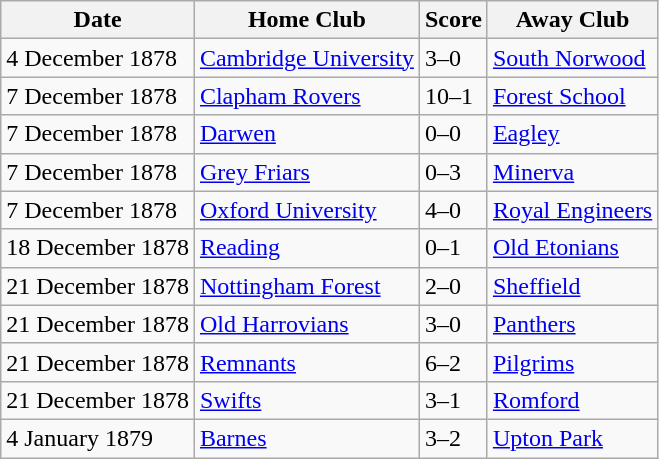<table class="wikitable">
<tr>
<th>Date</th>
<th>Home Club</th>
<th>Score</th>
<th>Away Club</th>
</tr>
<tr>
<td>4 December 1878</td>
<td><a href='#'>Cambridge University</a></td>
<td>3–0</td>
<td><a href='#'>South Norwood</a></td>
</tr>
<tr>
<td>7 December 1878</td>
<td><a href='#'>Clapham Rovers</a></td>
<td>10–1</td>
<td><a href='#'>Forest School</a></td>
</tr>
<tr>
<td>7 December 1878</td>
<td><a href='#'>Darwen</a></td>
<td>0–0</td>
<td><a href='#'>Eagley</a></td>
</tr>
<tr>
<td>7 December 1878</td>
<td><a href='#'>Grey Friars</a></td>
<td>0–3</td>
<td><a href='#'>Minerva</a></td>
</tr>
<tr>
<td>7 December 1878</td>
<td><a href='#'>Oxford University</a></td>
<td>4–0</td>
<td><a href='#'>Royal Engineers</a></td>
</tr>
<tr>
<td>18 December 1878</td>
<td><a href='#'>Reading</a></td>
<td>0–1</td>
<td><a href='#'>Old Etonians</a></td>
</tr>
<tr>
<td>21 December 1878</td>
<td><a href='#'>Nottingham Forest</a></td>
<td>2–0</td>
<td><a href='#'>Sheffield</a></td>
</tr>
<tr>
<td>21 December 1878</td>
<td><a href='#'>Old Harrovians</a></td>
<td>3–0</td>
<td><a href='#'>Panthers</a></td>
</tr>
<tr>
<td>21 December 1878</td>
<td><a href='#'>Remnants</a></td>
<td>6–2</td>
<td><a href='#'>Pilgrims</a></td>
</tr>
<tr>
<td>21 December 1878</td>
<td><a href='#'>Swifts</a></td>
<td>3–1</td>
<td><a href='#'>Romford</a></td>
</tr>
<tr>
<td>4 January 1879</td>
<td><a href='#'>Barnes</a></td>
<td>3–2</td>
<td><a href='#'>Upton Park</a></td>
</tr>
</table>
